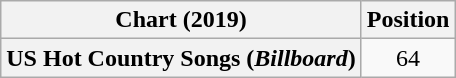<table class="wikitable plainrowheaders" style="text-align:center">
<tr>
<th>Chart (2019)</th>
<th>Position</th>
</tr>
<tr>
<th scope="row">US Hot Country Songs (<em>Billboard</em>)</th>
<td>64</td>
</tr>
</table>
